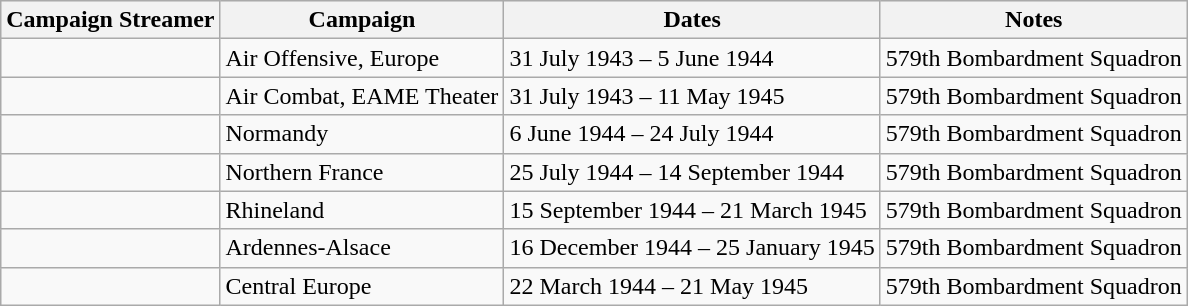<table class="wikitable">
<tr style="background:#efefef;">
<th>Campaign Streamer</th>
<th>Campaign</th>
<th>Dates</th>
<th>Notes</th>
</tr>
<tr>
<td></td>
<td>Air Offensive, Europe</td>
<td>31 July 1943 – 5 June 1944</td>
<td>579th Bombardment Squadron</td>
</tr>
<tr>
<td></td>
<td>Air Combat, EAME Theater</td>
<td>31 July 1943 – 11 May 1945</td>
<td>579th Bombardment Squadron</td>
</tr>
<tr>
<td></td>
<td>Normandy</td>
<td>6 June 1944 – 24 July 1944</td>
<td>579th Bombardment Squadron</td>
</tr>
<tr>
<td></td>
<td>Northern France</td>
<td>25 July 1944 – 14 September 1944</td>
<td>579th Bombardment Squadron</td>
</tr>
<tr>
<td></td>
<td>Rhineland</td>
<td>15 September 1944 – 21 March 1945</td>
<td>579th Bombardment Squadron</td>
</tr>
<tr>
<td></td>
<td>Ardennes-Alsace</td>
<td>16 December 1944 – 25 January 1945</td>
<td>579th Bombardment Squadron</td>
</tr>
<tr>
<td></td>
<td>Central Europe</td>
<td>22 March 1944 – 21 May 1945</td>
<td>579th Bombardment Squadron</td>
</tr>
</table>
